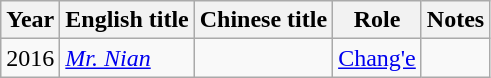<table class="wikitable">
<tr>
<th>Year</th>
<th>English title</th>
<th>Chinese title</th>
<th>Role</th>
<th>Notes</th>
</tr>
<tr>
<td>2016</td>
<td><em><a href='#'>Mr. Nian</a></em></td>
<td></td>
<td><a href='#'>Chang'e</a></td>
<td></td>
</tr>
</table>
